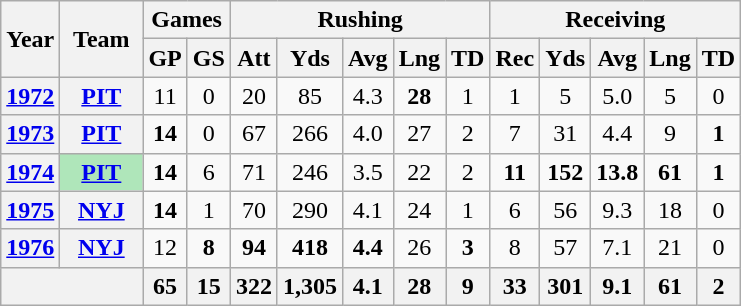<table class="wikitable" style="text-align:center;">
<tr>
<th rowspan="2">Year</th>
<th rowspan="2">Team</th>
<th colspan="2">Games</th>
<th colspan="5">Rushing</th>
<th colspan="5">Receiving</th>
</tr>
<tr>
<th>GP</th>
<th>GS</th>
<th>Att</th>
<th>Yds</th>
<th>Avg</th>
<th>Lng</th>
<th>TD</th>
<th>Rec</th>
<th>Yds</th>
<th>Avg</th>
<th>Lng</th>
<th>TD</th>
</tr>
<tr>
<th><a href='#'>1972</a></th>
<th><a href='#'>PIT</a></th>
<td>11</td>
<td>0</td>
<td>20</td>
<td>85</td>
<td>4.3</td>
<td><strong>28</strong></td>
<td>1</td>
<td>1</td>
<td>5</td>
<td>5.0</td>
<td>5</td>
<td>0</td>
</tr>
<tr>
<th><a href='#'>1973</a></th>
<th><a href='#'>PIT</a></th>
<td><strong>14</strong></td>
<td>0</td>
<td>67</td>
<td>266</td>
<td>4.0</td>
<td>27</td>
<td>2</td>
<td>7</td>
<td>31</td>
<td>4.4</td>
<td>9</td>
<td><strong>1</strong></td>
</tr>
<tr>
<th><a href='#'>1974</a></th>
<th style="background:#afe6ba; width:3em;"><a href='#'>PIT</a></th>
<td><strong>14</strong></td>
<td>6</td>
<td>71</td>
<td>246</td>
<td>3.5</td>
<td>22</td>
<td>2</td>
<td><strong>11</strong></td>
<td><strong>152</strong></td>
<td><strong>13.8</strong></td>
<td><strong>61</strong></td>
<td><strong>1</strong></td>
</tr>
<tr>
<th><a href='#'>1975</a></th>
<th><a href='#'>NYJ</a></th>
<td><strong>14</strong></td>
<td>1</td>
<td>70</td>
<td>290</td>
<td>4.1</td>
<td>24</td>
<td>1</td>
<td>6</td>
<td>56</td>
<td>9.3</td>
<td>18</td>
<td>0</td>
</tr>
<tr>
<th><a href='#'>1976</a></th>
<th><a href='#'>NYJ</a></th>
<td>12</td>
<td><strong>8</strong></td>
<td><strong>94</strong></td>
<td><strong>418</strong></td>
<td><strong>4.4</strong></td>
<td>26</td>
<td><strong>3</strong></td>
<td>8</td>
<td>57</td>
<td>7.1</td>
<td>21</td>
<td>0</td>
</tr>
<tr>
<th colspan="2"></th>
<th>65</th>
<th>15</th>
<th>322</th>
<th>1,305</th>
<th>4.1</th>
<th>28</th>
<th>9</th>
<th>33</th>
<th>301</th>
<th>9.1</th>
<th>61</th>
<th>2</th>
</tr>
</table>
